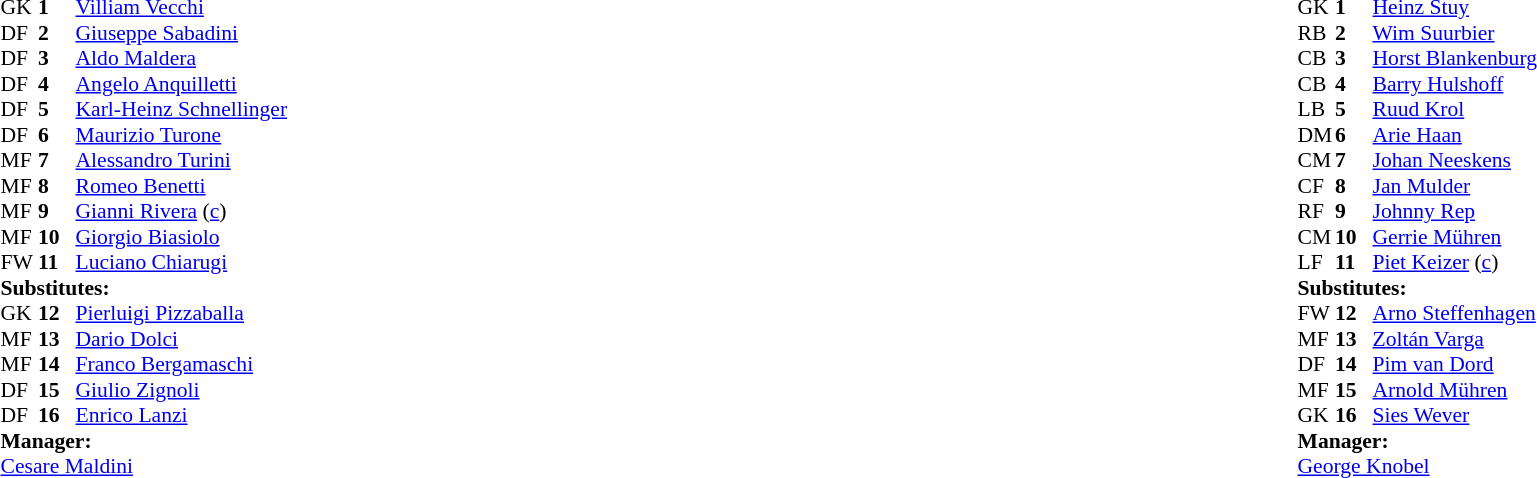<table width="100%">
<tr>
<td valign="top" width="50%"><br><table style="font-size: 90%" cellspacing="0" cellpadding="0">
<tr>
<td colspan="4"></td>
</tr>
<tr>
<th width=25></th>
<th width=25></th>
</tr>
<tr>
<td>GK</td>
<td><strong>1</strong></td>
<td> <a href='#'>Villiam Vecchi</a></td>
</tr>
<tr>
<td>DF</td>
<td><strong>2</strong></td>
<td> <a href='#'>Giuseppe Sabadini</a></td>
</tr>
<tr>
<td>DF</td>
<td><strong>3</strong></td>
<td> <a href='#'>Aldo Maldera</a></td>
</tr>
<tr>
<td>DF</td>
<td><strong>4</strong></td>
<td> <a href='#'>Angelo Anquilletti</a></td>
</tr>
<tr>
<td>DF</td>
<td><strong>5</strong></td>
<td> <a href='#'>Karl-Heinz Schnellinger</a></td>
</tr>
<tr>
<td>DF</td>
<td><strong>6</strong></td>
<td> <a href='#'>Maurizio Turone</a></td>
</tr>
<tr>
<td>MF</td>
<td><strong>7</strong></td>
<td> <a href='#'>Alessandro Turini</a></td>
<td></td>
<td></td>
</tr>
<tr>
<td>MF</td>
<td><strong>8</strong></td>
<td> <a href='#'>Romeo Benetti</a></td>
</tr>
<tr>
<td>MF</td>
<td><strong>9</strong></td>
<td> <a href='#'>Gianni Rivera</a> (<a href='#'>c</a>)</td>
</tr>
<tr>
<td>MF</td>
<td><strong>10</strong></td>
<td> <a href='#'>Giorgio Biasiolo</a></td>
</tr>
<tr>
<td>FW</td>
<td><strong>11</strong></td>
<td> <a href='#'>Luciano Chiarugi</a></td>
</tr>
<tr>
<td colspan=3><strong>Substitutes:</strong></td>
</tr>
<tr>
<td>GK</td>
<td><strong>12</strong></td>
<td> <a href='#'>Pierluigi Pizzaballa</a></td>
</tr>
<tr>
<td>MF</td>
<td><strong>13</strong></td>
<td> <a href='#'>Dario Dolci</a></td>
</tr>
<tr>
<td>MF</td>
<td><strong>14</strong></td>
<td> <a href='#'>Franco Bergamaschi</a></td>
<td></td>
<td></td>
</tr>
<tr>
<td>DF</td>
<td><strong>15</strong></td>
<td> <a href='#'>Giulio Zignoli</a></td>
</tr>
<tr>
<td>DF</td>
<td><strong>16</strong></td>
<td> <a href='#'>Enrico Lanzi</a></td>
</tr>
<tr>
<td colspan=3><strong>Manager:</strong></td>
</tr>
<tr>
<td colspan=4> <a href='#'>Cesare Maldini</a></td>
</tr>
</table>
</td>
<td valign="top" width="50%"><br><table style="font-size:90%" cellspacing="0" cellpadding="0" align=center>
<tr>
<td colspan=4></td>
</tr>
<tr>
<th width=25></th>
<th width=25></th>
</tr>
<tr>
<th width=25></th>
<th width=25></th>
</tr>
<tr>
<td>GK</td>
<td><strong>1</strong></td>
<td> <a href='#'>Heinz Stuy</a></td>
</tr>
<tr>
<td>RB</td>
<td><strong>2</strong></td>
<td> <a href='#'>Wim Suurbier</a></td>
</tr>
<tr>
<td>CB</td>
<td><strong>3</strong></td>
<td> <a href='#'>Horst Blankenburg</a></td>
</tr>
<tr>
<td>CB</td>
<td><strong>4</strong></td>
<td> <a href='#'>Barry Hulshoff</a></td>
</tr>
<tr>
<td>LB</td>
<td><strong>5</strong></td>
<td> <a href='#'>Ruud Krol</a></td>
</tr>
<tr>
<td>DM</td>
<td><strong>6</strong></td>
<td> <a href='#'>Arie Haan</a></td>
</tr>
<tr>
<td>CM</td>
<td><strong>7</strong></td>
<td> <a href='#'>Johan Neeskens</a></td>
</tr>
<tr>
<td>CF</td>
<td><strong>8</strong></td>
<td> <a href='#'>Jan Mulder</a></td>
</tr>
<tr>
<td>RF</td>
<td><strong>9</strong></td>
<td> <a href='#'>Johnny Rep</a></td>
</tr>
<tr>
<td>CM</td>
<td><strong>10</strong></td>
<td> <a href='#'>Gerrie Mühren</a></td>
</tr>
<tr>
<td>LF</td>
<td><strong>11</strong></td>
<td> <a href='#'>Piet Keizer</a> (<a href='#'>c</a>)</td>
</tr>
<tr>
<td colspan=3><strong>Substitutes:</strong></td>
</tr>
<tr>
<td>FW</td>
<td><strong>12</strong></td>
<td> <a href='#'>Arno Steffenhagen</a></td>
</tr>
<tr>
<td>MF</td>
<td><strong>13</strong></td>
<td> <a href='#'>Zoltán Varga</a></td>
</tr>
<tr>
<td>DF</td>
<td><strong>14</strong></td>
<td> <a href='#'>Pim van Dord</a></td>
</tr>
<tr>
<td>MF</td>
<td><strong>15</strong></td>
<td> <a href='#'>Arnold Mühren</a></td>
</tr>
<tr>
<td>GK</td>
<td><strong>16</strong></td>
<td> <a href='#'>Sies Wever</a></td>
</tr>
<tr>
<td colspan=3><strong>Manager:</strong></td>
</tr>
<tr>
<td colspan=4> <a href='#'>George Knobel</a></td>
</tr>
</table>
</td>
</tr>
</table>
